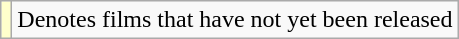<table class="wikitable">
<tr>
<td style="background:#ffc;"></td>
<td>Denotes films that have not yet been released</td>
</tr>
</table>
